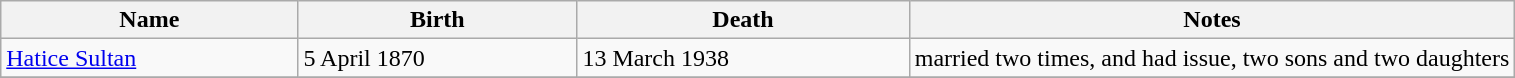<table class="wikitable">
<tr>
<th>Name</th>
<th>Birth</th>
<th>Death</th>
<th style="width:40%;">Notes</th>
</tr>
<tr>
<td><a href='#'>Hatice Sultan</a></td>
<td>5 April 1870</td>
<td>13 March 1938</td>
<td>married two times, and had issue, two sons and two daughters</td>
</tr>
<tr>
</tr>
</table>
